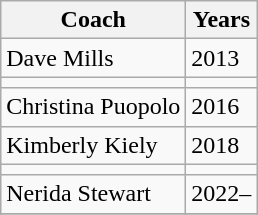<table class="wikitable collapsible">
<tr>
<th>Coach</th>
<th>Years</th>
</tr>
<tr>
<td>Dave Mills</td>
<td>2013</td>
</tr>
<tr>
<td></td>
</tr>
<tr>
<td>Christina Puopolo</td>
<td>2016</td>
</tr>
<tr>
<td>Kimberly Kiely</td>
<td>2018</td>
</tr>
<tr>
<td></td>
</tr>
<tr>
<td>Nerida Stewart</td>
<td>2022–</td>
</tr>
<tr>
</tr>
</table>
